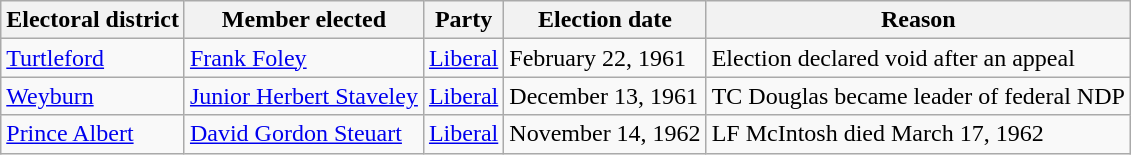<table class="wikitable sortable">
<tr>
<th>Electoral district</th>
<th>Member elected</th>
<th>Party</th>
<th>Election date</th>
<th>Reason</th>
</tr>
<tr>
<td><a href='#'>Turtleford</a></td>
<td><a href='#'>Frank Foley</a></td>
<td><a href='#'>Liberal</a></td>
<td>February 22, 1961</td>
<td>Election declared void after an appeal</td>
</tr>
<tr>
<td><a href='#'>Weyburn</a></td>
<td><a href='#'>Junior Herbert Staveley</a></td>
<td><a href='#'>Liberal</a></td>
<td>December 13, 1961</td>
<td>TC Douglas became leader of federal NDP</td>
</tr>
<tr>
<td><a href='#'>Prince Albert</a></td>
<td><a href='#'>David Gordon Steuart</a></td>
<td><a href='#'>Liberal</a></td>
<td>November 14, 1962</td>
<td>LF McIntosh died March 17, 1962</td>
</tr>
</table>
